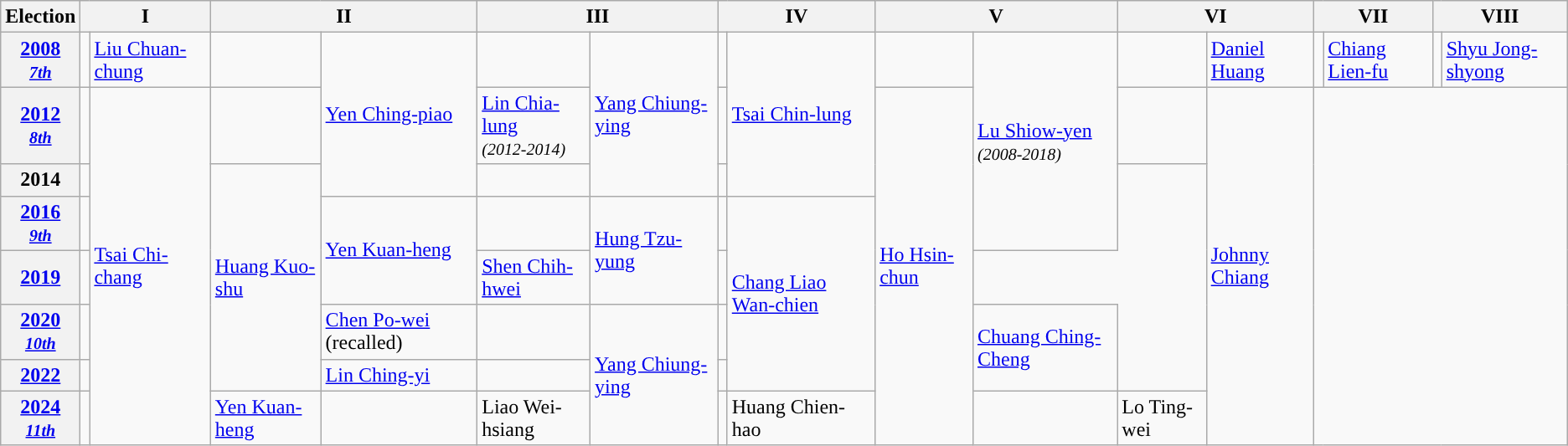<table class="wikitable">
<tr>
<th>Election</th>
<th colspan="2" width="80px">I</th>
<th colspan="2" width="80px">II</th>
<th colspan="2" width="80px">III</th>
<th colspan="2" width="80px">IV</th>
<th colspan="2" width="80px">V</th>
<th colspan="2" width="80px">VI</th>
<th colspan="2" width="80px">VII</th>
<th colspan="2" width="80px">VIII</th>
</tr>
<tr>
<th><a href='#'>2008</a><br><small><em><a href='#'>7th</a></em></small><br></th>
<td></td>
<td><a href='#'>Liu Chuan-chung</a></td>
<td></td>
<td rowspan=3><a href='#'>Yen Ching-piao</a></td>
<td></td>
<td rowspan=3><a href='#'>Yang Chiung-ying</a></td>
<td></td>
<td rowspan=3><a href='#'>Tsai Chin-lung</a></td>
<td></td>
<td rowspan=4><a href='#'>Lu Shiow-yen</a><br><small><em>(2008-2018)</em></small><br></td>
<td></td>
<td><a href='#'>Daniel Huang</a></td>
<td></td>
<td><a href='#'>Chiang Lien-fu</a></td>
<td></td>
<td><a href='#'>Shyu Jong-shyong</a></td>
</tr>
<tr>
<th><a href='#'>2012</a><br><small><em><a href='#'>8th</a></em></small><br></th>
<td></td>
<td rowspan=7><a href='#'>Tsai Chi-chang</a></td>
<td></td>
<td><a href='#'>Lin Chia-lung</a><br><small><em>(2012-2014)</em></small><br></td>
<td></td>
<td rowspan=7><a href='#'>Ho Hsin-chun</a></td>
<td></td>
<td rowspan=7><a href='#'>Johnny Chiang</a></td>
</tr>
<tr>
<th>2014</th>
<td></td>
<td rowspan=5><a href='#'>Huang Kuo-shu</a></td>
</tr>
<tr>
<th><a href='#'>2016</a><br><small><em><a href='#'>9th</a></em></small><br></th>
<td></td>
<td rowspan=2><a href='#'>Yen Kuan-heng</a></td>
<td></td>
<td rowspan=2><a href='#'>Hung Tzu-yung</a></td>
<td></td>
<td rowspan=4><a href='#'>Chang Liao Wan-chien</a></td>
</tr>
<tr>
<th><a href='#'>2019</a></th>
<td></td>
<td><a href='#'>Shen Chih-hwei</a></td>
</tr>
<tr>
<th><a href='#'>2020</a><br><small><em><a href='#'>10th</a></em></small><br></th>
<td></td>
<td><a href='#'>Chen Po-wei</a> (recalled)</td>
<td></td>
<td rowspan=3><a href='#'>Yang Chiung-ying</a></td>
<td></td>
<td rowspan=2><a href='#'>Chuang Ching-Cheng</a></td>
</tr>
<tr>
<th><a href='#'>2022</a></th>
<td></td>
<td><a href='#'>Lin Ching-yi</a></td>
<td></td>
</tr>
<tr>
<th><a href='#'>2024</a><br><small><em><a href='#'>11th</a></em></small><br></th>
<td></td>
<td><a href='#'>Yen Kuan-heng</a></td>
<td></td>
<td>Liao Wei-hsiang</td>
<td></td>
<td>Huang Chien-hao</td>
<td></td>
<td>Lo Ting-wei</td>
</tr>
</table>
